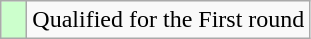<table class=wikitable>
<tr>
<td width=10px style="background-color:#ccffcc;"></td>
<td>Qualified for the First round</td>
</tr>
</table>
